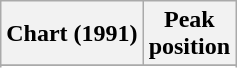<table class="wikitable sortable plainrowheaders" style="text-align:center">
<tr>
<th scope="col">Chart (1991)</th>
<th scope="col">Peak<br> position</th>
</tr>
<tr>
</tr>
<tr>
</tr>
</table>
